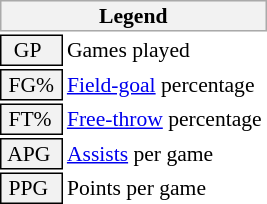<table class="toccolours" style="font-size: 90%; white-space: nowrap;">
<tr>
<th colspan="6" style="background:#f2f2f2; border:1px solid #aaa;">Legend</th>
</tr>
<tr>
<td style="background:#f2f2f2; border:1px solid black;">  GP</td>
<td>Games played</td>
</tr>
<tr>
<td style="background:#f2f2f2; border:1px solid black;"> FG% </td>
<td style="padding-right: 8px"><a href='#'>Field-goal</a> percentage</td>
</tr>
<tr>
<td style="background:#f2f2f2; border:1px solid black;"> FT% </td>
<td><a href='#'>Free-throw</a> percentage</td>
</tr>
<tr>
<td style="background:#f2f2f2; border:1px solid black;"> APG </td>
<td><a href='#'>Assists</a> per game</td>
</tr>
<tr>
<td style="background:#f2f2f2; border:1px solid black;"> PPG </td>
<td>Points per game</td>
</tr>
<tr>
</tr>
</table>
